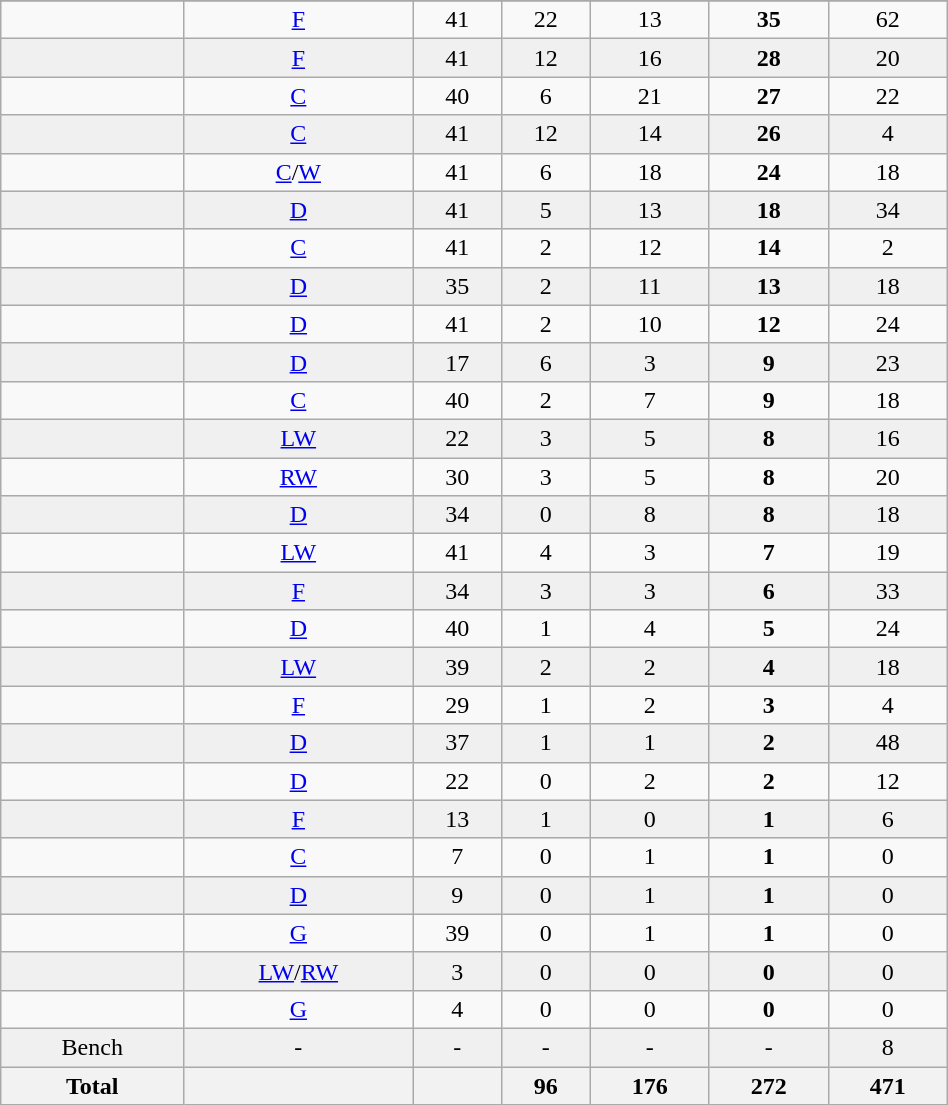<table class="wikitable sortable" width ="50%">
<tr align="center">
</tr>
<tr align="center" bgcolor="">
<td></td>
<td><a href='#'>F</a></td>
<td>41</td>
<td>22</td>
<td>13</td>
<td><strong>35</strong></td>
<td>62</td>
</tr>
<tr align="center" bgcolor="f0f0f0">
<td></td>
<td><a href='#'>F</a></td>
<td>41</td>
<td>12</td>
<td>16</td>
<td><strong>28</strong></td>
<td>20</td>
</tr>
<tr align="center" bgcolor="">
<td></td>
<td><a href='#'>C</a></td>
<td>40</td>
<td>6</td>
<td>21</td>
<td><strong>27</strong></td>
<td>22</td>
</tr>
<tr align="center" bgcolor="f0f0f0">
<td></td>
<td><a href='#'>C</a></td>
<td>41</td>
<td>12</td>
<td>14</td>
<td><strong>26</strong></td>
<td>4</td>
</tr>
<tr align="center" bgcolor="">
<td></td>
<td><a href='#'>C</a>/<a href='#'>W</a></td>
<td>41</td>
<td>6</td>
<td>18</td>
<td><strong>24</strong></td>
<td>18</td>
</tr>
<tr align="center" bgcolor="f0f0f0">
<td></td>
<td><a href='#'>D</a></td>
<td>41</td>
<td>5</td>
<td>13</td>
<td><strong>18</strong></td>
<td>34</td>
</tr>
<tr align="center" bgcolor="">
<td></td>
<td><a href='#'>C</a></td>
<td>41</td>
<td>2</td>
<td>12</td>
<td><strong>14</strong></td>
<td>2</td>
</tr>
<tr align="center" bgcolor="f0f0f0">
<td></td>
<td><a href='#'>D</a></td>
<td>35</td>
<td>2</td>
<td>11</td>
<td><strong>13</strong></td>
<td>18</td>
</tr>
<tr align="center" bgcolor="">
<td></td>
<td><a href='#'>D</a></td>
<td>41</td>
<td>2</td>
<td>10</td>
<td><strong>12</strong></td>
<td>24</td>
</tr>
<tr align="center" bgcolor="f0f0f0">
<td></td>
<td><a href='#'>D</a></td>
<td>17</td>
<td>6</td>
<td>3</td>
<td><strong>9</strong></td>
<td>23</td>
</tr>
<tr align="center" bgcolor="">
<td></td>
<td><a href='#'>C</a></td>
<td>40</td>
<td>2</td>
<td>7</td>
<td><strong>9</strong></td>
<td>18</td>
</tr>
<tr align="center" bgcolor="f0f0f0">
<td></td>
<td><a href='#'>LW</a></td>
<td>22</td>
<td>3</td>
<td>5</td>
<td><strong>8</strong></td>
<td>16</td>
</tr>
<tr align="center" bgcolor="">
<td></td>
<td><a href='#'>RW</a></td>
<td>30</td>
<td>3</td>
<td>5</td>
<td><strong>8</strong></td>
<td>20</td>
</tr>
<tr align="center" bgcolor="f0f0f0">
<td></td>
<td><a href='#'>D</a></td>
<td>34</td>
<td>0</td>
<td>8</td>
<td><strong>8</strong></td>
<td>18</td>
</tr>
<tr align="center" bgcolor="">
<td></td>
<td><a href='#'>LW</a></td>
<td>41</td>
<td>4</td>
<td>3</td>
<td><strong>7</strong></td>
<td>19</td>
</tr>
<tr align="center" bgcolor="f0f0f0">
<td></td>
<td><a href='#'>F</a></td>
<td>34</td>
<td>3</td>
<td>3</td>
<td><strong>6</strong></td>
<td>33</td>
</tr>
<tr align="center" bgcolor="">
<td></td>
<td><a href='#'>D</a></td>
<td>40</td>
<td>1</td>
<td>4</td>
<td><strong>5</strong></td>
<td>24</td>
</tr>
<tr align="center" bgcolor="f0f0f0">
<td></td>
<td><a href='#'>LW</a></td>
<td>39</td>
<td>2</td>
<td>2</td>
<td><strong>4</strong></td>
<td>18</td>
</tr>
<tr align="center" bgcolor="">
<td></td>
<td><a href='#'>F</a></td>
<td>29</td>
<td>1</td>
<td>2</td>
<td><strong>3</strong></td>
<td>4</td>
</tr>
<tr align="center" bgcolor="f0f0f0">
<td></td>
<td><a href='#'>D</a></td>
<td>37</td>
<td>1</td>
<td>1</td>
<td><strong>2</strong></td>
<td>48</td>
</tr>
<tr align="center" bgcolor="">
<td></td>
<td><a href='#'>D</a></td>
<td>22</td>
<td>0</td>
<td>2</td>
<td><strong>2</strong></td>
<td>12</td>
</tr>
<tr align="center" bgcolor="f0f0f0">
<td></td>
<td><a href='#'>F</a></td>
<td>13</td>
<td>1</td>
<td>0</td>
<td><strong>1</strong></td>
<td>6</td>
</tr>
<tr align="center" bgcolor="">
<td></td>
<td><a href='#'>C</a></td>
<td>7</td>
<td>0</td>
<td>1</td>
<td><strong>1</strong></td>
<td>0</td>
</tr>
<tr align="center" bgcolor="f0f0f0">
<td></td>
<td><a href='#'>D</a></td>
<td>9</td>
<td>0</td>
<td>1</td>
<td><strong>1</strong></td>
<td>0</td>
</tr>
<tr align="center" bgcolor="">
<td></td>
<td><a href='#'>G</a></td>
<td>39</td>
<td>0</td>
<td>1</td>
<td><strong>1</strong></td>
<td>0</td>
</tr>
<tr align="center" bgcolor="f0f0f0">
<td></td>
<td><a href='#'>LW</a>/<a href='#'>RW</a></td>
<td>3</td>
<td>0</td>
<td>0</td>
<td><strong>0</strong></td>
<td>0</td>
</tr>
<tr align="center" bgcolor="">
<td></td>
<td><a href='#'>G</a></td>
<td>4</td>
<td>0</td>
<td>0</td>
<td><strong>0</strong></td>
<td>0</td>
</tr>
<tr align="center" bgcolor="f0f0f0">
<td>Bench</td>
<td>-</td>
<td>-</td>
<td>-</td>
<td>-</td>
<td>-</td>
<td>8</td>
</tr>
<tr>
<th>Total</th>
<th></th>
<th></th>
<th>96</th>
<th>176</th>
<th>272</th>
<th>471</th>
</tr>
</table>
